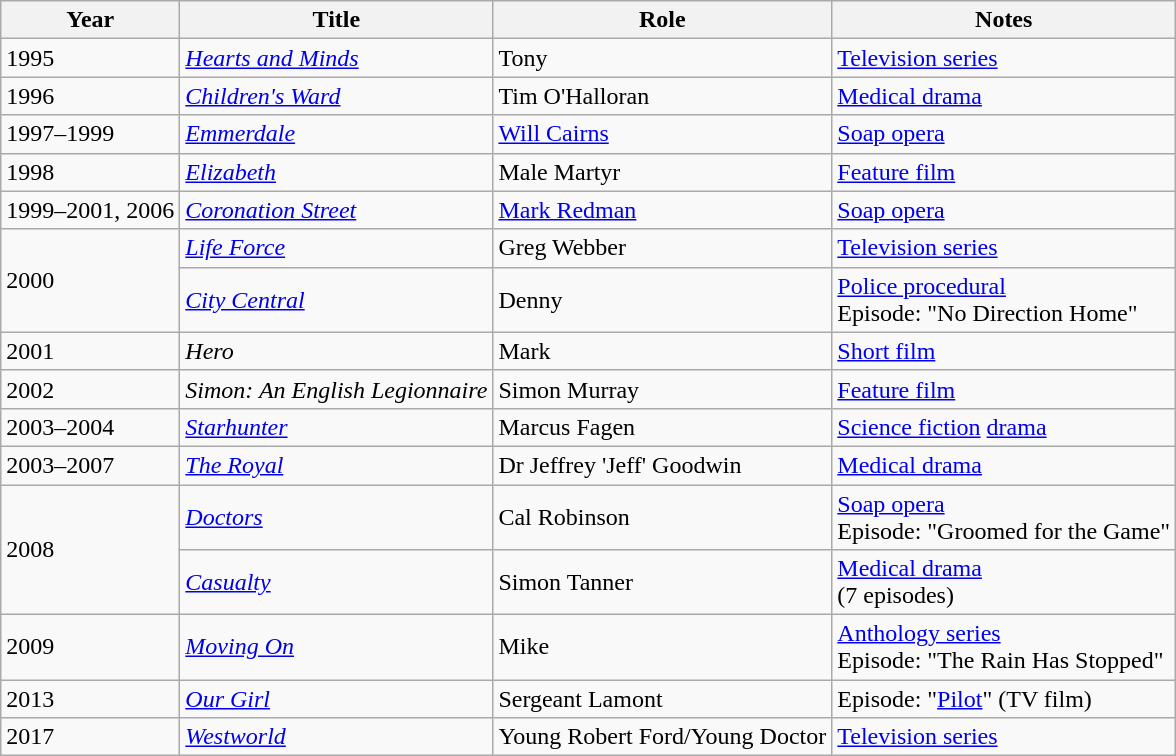<table class="wikitable">
<tr>
<th>Year</th>
<th>Title</th>
<th>Role</th>
<th>Notes</th>
</tr>
<tr>
<td rowspan="1">1995</td>
<td><em><a href='#'>Hearts and Minds</a></em></td>
<td>Tony</td>
<td><a href='#'>Television series</a></td>
</tr>
<tr>
<td rowspan="1">1996</td>
<td><em><a href='#'>Children's Ward</a></em></td>
<td>Tim O'Halloran</td>
<td><a href='#'>Medical drama</a></td>
</tr>
<tr>
<td rowspan="1">1997–1999</td>
<td><em><a href='#'>Emmerdale</a></em></td>
<td><a href='#'>Will Cairns</a></td>
<td><a href='#'>Soap opera</a></td>
</tr>
<tr>
<td rowspan="1">1998</td>
<td><em><a href='#'>Elizabeth</a></em></td>
<td>Male Martyr</td>
<td><a href='#'>Feature film</a></td>
</tr>
<tr>
<td rowspan="1">1999–2001, 2006</td>
<td><em><a href='#'>Coronation Street</a></em></td>
<td><a href='#'>Mark Redman</a></td>
<td><a href='#'>Soap opera</a></td>
</tr>
<tr>
<td rowspan="2">2000</td>
<td><em><a href='#'>Life Force</a></em></td>
<td>Greg Webber</td>
<td><a href='#'>Television series</a></td>
</tr>
<tr>
<td><em><a href='#'>City Central</a></em></td>
<td>Denny</td>
<td><a href='#'>Police procedural</a><br> Episode: "No Direction Home"</td>
</tr>
<tr>
<td rowspan="1">2001</td>
<td><em>Hero</em></td>
<td>Mark</td>
<td><a href='#'>Short film</a></td>
</tr>
<tr>
<td rowspan="1">2002</td>
<td><em>Simon: An English Legionnaire</em></td>
<td>Simon Murray</td>
<td><a href='#'>Feature film</a></td>
</tr>
<tr>
<td rowspan="1">2003–2004</td>
<td><em><a href='#'>Starhunter</a></em></td>
<td>Marcus Fagen</td>
<td><a href='#'>Science fiction</a> <a href='#'>drama</a></td>
</tr>
<tr>
<td rowspan="1">2003–2007</td>
<td><em><a href='#'>The Royal</a></em></td>
<td>Dr Jeffrey 'Jeff' Goodwin</td>
<td><a href='#'>Medical drama</a></td>
</tr>
<tr>
<td rowspan="2">2008</td>
<td><em><a href='#'>Doctors</a></em></td>
<td>Cal Robinson</td>
<td><a href='#'>Soap opera</a><br> Episode: "Groomed for the Game"</td>
</tr>
<tr>
<td><em><a href='#'>Casualty</a></em></td>
<td>Simon Tanner</td>
<td><a href='#'>Medical drama</a><br> (7 episodes)</td>
</tr>
<tr>
<td rowspan="1">2009</td>
<td><em><a href='#'>Moving On</a></em></td>
<td>Mike</td>
<td><a href='#'>Anthology series</a><br> Episode: "The Rain Has Stopped"</td>
</tr>
<tr>
<td rowspan="1">2013</td>
<td><em><a href='#'>Our Girl</a></em></td>
<td>Sergeant Lamont</td>
<td>Episode: "<a href='#'>Pilot</a>" (TV film)</td>
</tr>
<tr>
<td rowspan="1">2017</td>
<td><em><a href='#'>Westworld</a></em></td>
<td>Young Robert Ford/Young Doctor</td>
<td><a href='#'>Television series</a></td>
</tr>
</table>
